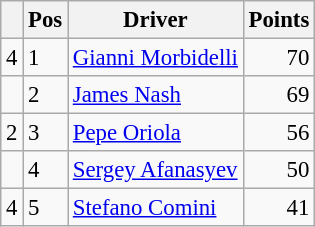<table class="wikitable" style="font-size: 95%;">
<tr>
<th></th>
<th>Pos</th>
<th>Driver</th>
<th>Points</th>
</tr>
<tr>
<td align="left"> 4</td>
<td>1</td>
<td> <a href='#'>Gianni Morbidelli</a></td>
<td align="right">70</td>
</tr>
<tr>
<td align="left"></td>
<td>2</td>
<td> <a href='#'>James Nash</a></td>
<td align="right">69</td>
</tr>
<tr>
<td align="left"> 2</td>
<td>3</td>
<td> <a href='#'>Pepe Oriola</a></td>
<td align="right">56</td>
</tr>
<tr>
<td align="left"></td>
<td>4</td>
<td> <a href='#'>Sergey Afanasyev</a></td>
<td align="right">50</td>
</tr>
<tr>
<td align="left"> 4</td>
<td>5</td>
<td> <a href='#'>Stefano Comini</a></td>
<td align="right">41</td>
</tr>
</table>
